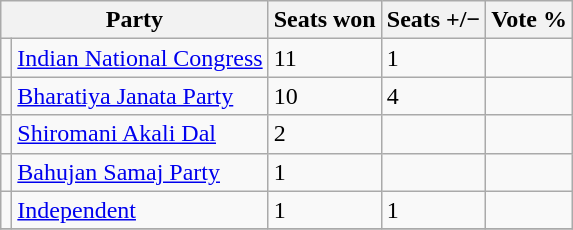<table class="sortable wikitable">
<tr>
<th colspan="2">Party</th>
<th>Seats won</th>
<th><strong>Seats +/−</strong></th>
<th>Vote %</th>
</tr>
<tr>
<td></td>
<td><a href='#'>Indian National Congress</a></td>
<td>11</td>
<td>1</td>
<td></td>
</tr>
<tr>
<td></td>
<td><a href='#'>Bharatiya Janata Party</a></td>
<td>10</td>
<td>4</td>
<td></td>
</tr>
<tr>
<td></td>
<td><a href='#'>Shiromani Akali Dal</a></td>
<td>2</td>
<td></td>
<td></td>
</tr>
<tr>
<td></td>
<td><a href='#'>Bahujan Samaj Party</a></td>
<td>1</td>
<td></td>
<td></td>
</tr>
<tr>
<td></td>
<td><a href='#'>Independent</a></td>
<td>1</td>
<td>1</td>
<td></td>
</tr>
<tr>
</tr>
</table>
